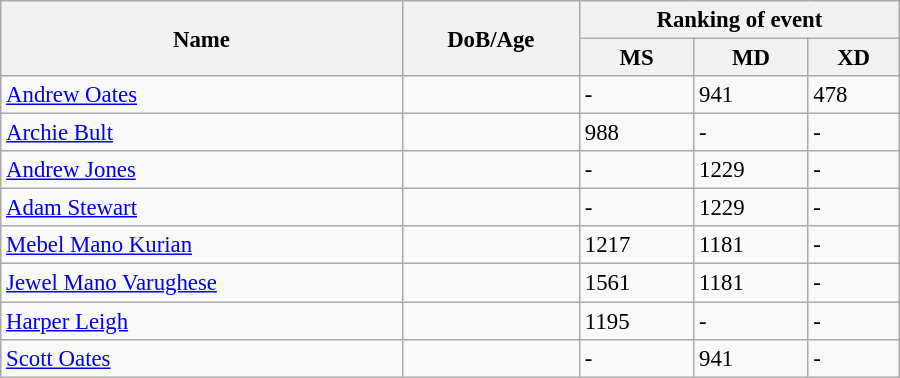<table class="wikitable" style="width:600px; font-size:95%;">
<tr>
<th rowspan="2" align="left">Name</th>
<th rowspan="2" align="left">DoB/Age</th>
<th colspan="3" align="center">Ranking of event</th>
</tr>
<tr>
<th align="center">MS</th>
<th>MD</th>
<th align="center">XD</th>
</tr>
<tr>
<td><a href='#'>Andrew Oates</a></td>
<td></td>
<td>-</td>
<td>941</td>
<td>478</td>
</tr>
<tr>
<td><a href='#'>Archie Bult</a></td>
<td></td>
<td>988</td>
<td>-</td>
<td>-</td>
</tr>
<tr>
<td><a href='#'>Andrew Jones</a></td>
<td></td>
<td>-</td>
<td>1229</td>
<td>-</td>
</tr>
<tr>
<td><a href='#'>Adam Stewart</a></td>
<td></td>
<td>-</td>
<td>1229</td>
<td>-</td>
</tr>
<tr>
<td><a href='#'>Mebel Mano Kurian</a></td>
<td></td>
<td>1217</td>
<td>1181</td>
<td>-</td>
</tr>
<tr>
<td><a href='#'>Jewel Mano Varughese</a></td>
<td></td>
<td>1561</td>
<td>1181</td>
<td>-</td>
</tr>
<tr>
<td><a href='#'>Harper Leigh</a></td>
<td></td>
<td>1195</td>
<td>-</td>
<td>-</td>
</tr>
<tr>
<td><a href='#'>Scott Oates</a></td>
<td></td>
<td>-</td>
<td>941</td>
<td>-</td>
</tr>
</table>
